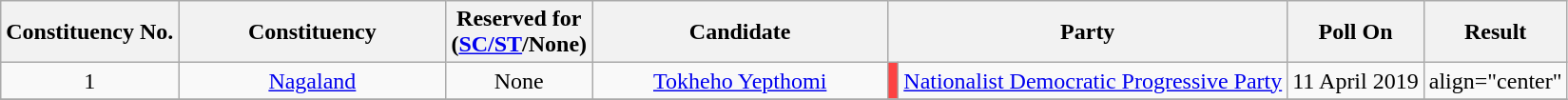<table class="wikitable sortable" style="text-align:center;">
<tr>
<th>Constituency No.</th>
<th style="width:180px;">Constituency</th>
<th>Reserved for<br>(<a href='#'>SC/ST</a>/None)</th>
<th style="width:200px;">Candidate</th>
<th colspan="2">Party</th>
<th>Poll On</th>
<th>Result</th>
</tr>
<tr>
<td align="center">1</td>
<td><a href='#'>Nagaland</a></td>
<td align="center">None</td>
<td><a href='#'>Tokheho Yepthomi</a></td>
<td bgcolor=#FD4242></td>
<td><a href='#'>Nationalist Democratic Progressive Party</a></td>
<td align="center">11 April 2019</td>
<td>align="center" </td>
</tr>
<tr>
</tr>
</table>
